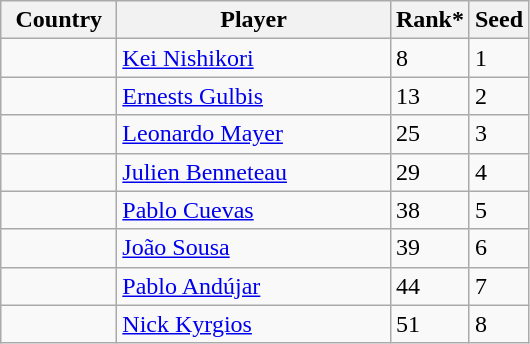<table class="sortable wikitable">
<tr>
<th width="70">Country</th>
<th width="175">Player</th>
<th>Rank*</th>
<th>Seed</th>
</tr>
<tr>
<td></td>
<td><a href='#'>Kei Nishikori</a></td>
<td>8</td>
<td>1</td>
</tr>
<tr>
<td></td>
<td><a href='#'>Ernests Gulbis</a></td>
<td>13</td>
<td>2</td>
</tr>
<tr>
<td></td>
<td><a href='#'>Leonardo Mayer</a></td>
<td>25</td>
<td>3</td>
</tr>
<tr>
<td></td>
<td><a href='#'>Julien Benneteau</a></td>
<td>29</td>
<td>4</td>
</tr>
<tr>
<td></td>
<td><a href='#'>Pablo Cuevas</a></td>
<td>38</td>
<td>5</td>
</tr>
<tr>
<td></td>
<td><a href='#'>João Sousa</a></td>
<td>39</td>
<td>6</td>
</tr>
<tr>
<td></td>
<td><a href='#'>Pablo Andújar</a></td>
<td>44</td>
<td>7</td>
</tr>
<tr>
<td></td>
<td><a href='#'>Nick Kyrgios</a></td>
<td>51</td>
<td>8</td>
</tr>
</table>
